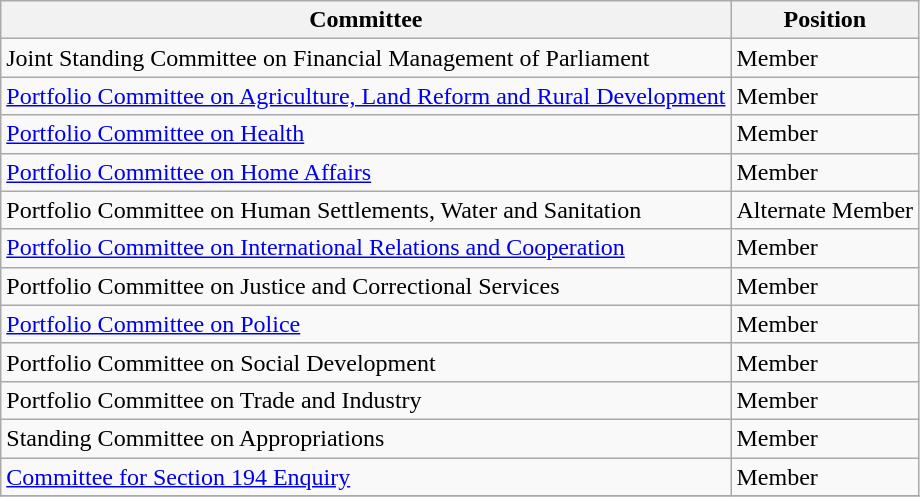<table class="wikitable">
<tr>
<th>Committee</th>
<th>Position</th>
</tr>
<tr>
<td>Joint Standing Committee on Financial Management of Parliament</td>
<td>Member</td>
</tr>
<tr>
<td><a href='#'>Portfolio Committee on Agriculture, Land Reform and Rural Development</a></td>
<td>Member</td>
</tr>
<tr>
<td><a href='#'>Portfolio Committee on Health</a></td>
<td>Member</td>
</tr>
<tr>
<td><a href='#'>Portfolio Committee on Home Affairs</a></td>
<td>Member</td>
</tr>
<tr>
<td>Portfolio Committee on Human Settlements, Water and Sanitation</td>
<td>Alternate Member</td>
</tr>
<tr>
<td><a href='#'>Portfolio Committee on International Relations and Cooperation</a></td>
<td>Member</td>
</tr>
<tr>
<td>Portfolio Committee on Justice and Correctional Services</td>
<td>Member</td>
</tr>
<tr>
<td><a href='#'>Portfolio Committee on Police</a></td>
<td>Member</td>
</tr>
<tr>
<td>Portfolio Committee on Social Development</td>
<td>Member</td>
</tr>
<tr>
<td>Portfolio Committee on Trade and Industry</td>
<td>Member</td>
</tr>
<tr>
<td>Standing Committee on Appropriations</td>
<td>Member</td>
</tr>
<tr>
<td><a href='#'>Committee for Section 194 Enquiry</a></td>
<td>Member</td>
</tr>
<tr>
</tr>
</table>
